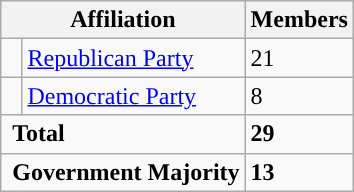<table class="wikitable">
<tr>
<th colspan="2">Affiliation</th>
<th>Members</th>
</tr>
<tr>
<td style="background-color:"> </td>
<td><a href='#'>Republican Party</a></td>
<td>21</td>
</tr>
<tr>
<td style="background-color:"> </td>
<td><a href='#'>Democratic Party</a></td>
<td>8</td>
</tr>
<tr>
<td colspan="2" rowspan="1"> <strong>Total</strong><br></td>
<td><strong>29</strong></td>
</tr>
<tr>
<td colspan="2" rowspan="1"> <strong>Government Majority</strong><br></td>
<td><strong>13</strong></td>
</tr>
</table>
